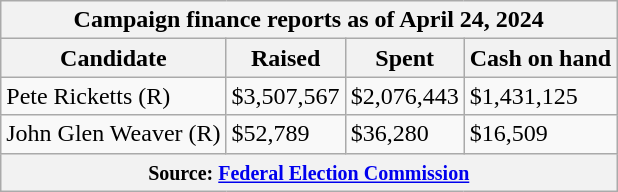<table class="wikitable sortable">
<tr>
<th colspan=4>Campaign finance reports as of April 24, 2024</th>
</tr>
<tr style="text-align:center;">
<th>Candidate</th>
<th>Raised</th>
<th>Spent</th>
<th>Cash on hand</th>
</tr>
<tr>
<td>Pete Ricketts (R)</td>
<td>$3,507,567</td>
<td>$2,076,443</td>
<td>$1,431,125</td>
</tr>
<tr>
<td>John Glen Weaver (R)</td>
<td>$52,789</td>
<td>$36,280</td>
<td>$16,509</td>
</tr>
<tr>
<th colspan="4"><small>Source: <a href='#'>Federal Election Commission</a></small></th>
</tr>
</table>
